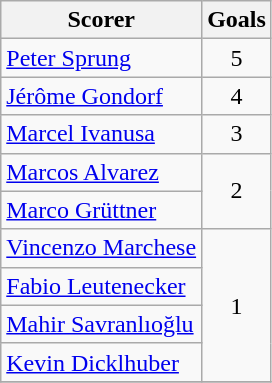<table class="wikitable">
<tr>
<th>Scorer</th>
<th>Goals</th>
</tr>
<tr>
<td> <a href='#'>Peter Sprung</a></td>
<td align=center>5</td>
</tr>
<tr>
<td> <a href='#'>Jérôme Gondorf</a></td>
<td align=center>4</td>
</tr>
<tr>
<td> <a href='#'>Marcel Ivanusa</a></td>
<td align=center>3</td>
</tr>
<tr>
<td> <a href='#'>Marcos Alvarez</a></td>
<td rowspan="2" align=center>2</td>
</tr>
<tr>
<td> <a href='#'>Marco Grüttner</a></td>
</tr>
<tr>
<td> <a href='#'>Vincenzo Marchese</a></td>
<td rowspan="4" align=center>1</td>
</tr>
<tr>
<td> <a href='#'>Fabio Leutenecker</a></td>
</tr>
<tr>
<td> <a href='#'>Mahir Savranlıoğlu</a></td>
</tr>
<tr>
<td> <a href='#'>Kevin Dicklhuber</a></td>
</tr>
<tr>
</tr>
</table>
